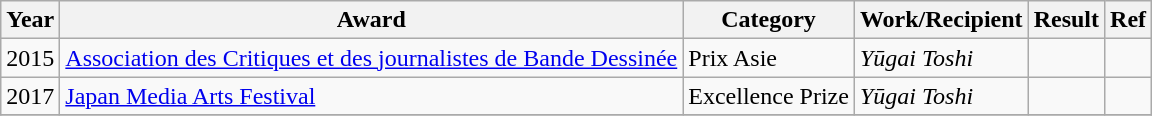<table class="wikitable sortable plainrowheaders">
<tr>
<th>Year</th>
<th>Award</th>
<th>Category</th>
<th>Work/Recipient</th>
<th>Result</th>
<th class="unsortable">Ref</th>
</tr>
<tr>
<td>2015</td>
<td><a href='#'>Association des Critiques et des journalistes de Bande Dessinée</a></td>
<td>Prix Asie</td>
<td><em>Yūgai Toshi</em></td>
<td></td>
<td></td>
</tr>
<tr>
<td>2017</td>
<td><a href='#'>Japan Media Arts Festival</a></td>
<td>Excellence Prize</td>
<td><em>Yūgai Toshi</em></td>
<td></td>
<td></td>
</tr>
<tr>
</tr>
</table>
